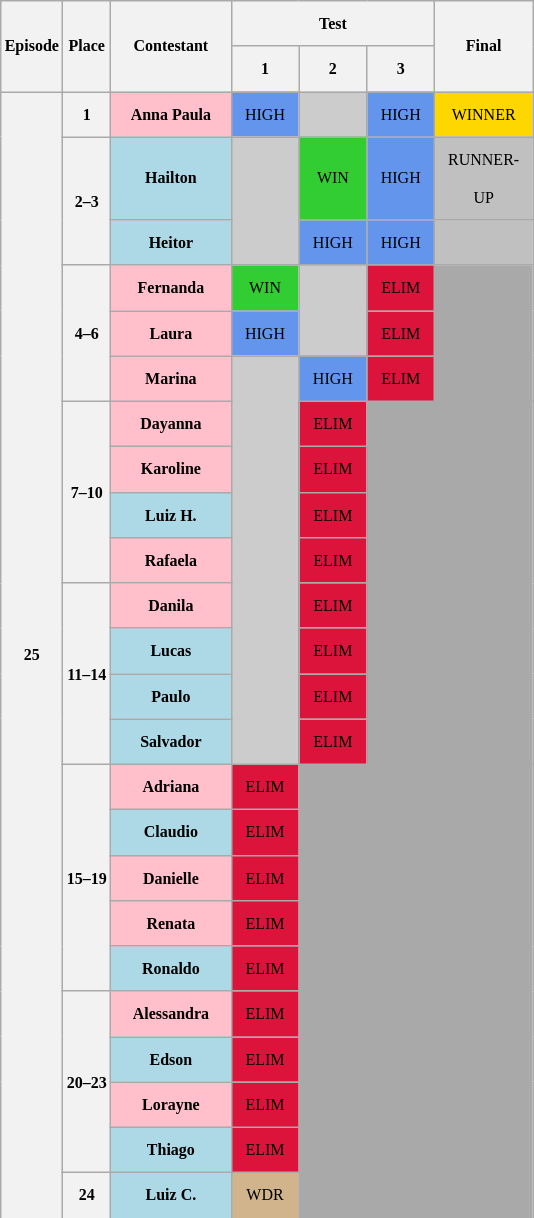<table class="wikitable" style="text-align: center; font-size:8pt; line-height:25px;">
<tr>
<th rowspan=2>Episode</th>
<th rowspan=2>Place</th>
<th rowspan=2>Contestant</th>
<th colspan=3>Test</th>
<th rowspan=2>Final</th>
</tr>
<tr>
<th>1</th>
<th>2</th>
<th>3</th>
</tr>
<tr>
<th rowspan=24>25</th>
<th>1</th>
<td bgcolor=FFC0CB width=75><strong>Anna Paula</strong></td>
<td bgcolor=6495ED width=40>HIGH</td>
<td bgcolor=CCCCCC width=40></td>
<td bgcolor=6495ED width=40>HIGH</td>
<td bgcolor=FFD700 width=60>WINNER</td>
</tr>
<tr>
<th rowspan=2>2–3</th>
<td bgcolor=ADD8E6><strong>Hailton</strong></td>
<td bgcolor=CCCCCC rowspan=2></td>
<td bgcolor=32CD32>WIN</td>
<td bgcolor=6495ED>HIGH</td>
<td bgcolor=silver>RUNNER-UP</td>
</tr>
<tr>
<td bgcolor=ADD8E6><strong>Heitor</strong></td>
<td bgcolor=6495ED>HIGH</td>
<td bgcolor=6495ED>HIGH</td>
<td bgcolor=silver></td>
</tr>
<tr>
<th rowspan=3>4–6</th>
<td bgcolor=FFC0CB><strong>Fernanda</strong></td>
<td bgcolor=32CD32>WIN</td>
<td bgcolor=CCCCCC rowspan=2></td>
<td bgcolor=DC143C>ELIM</td>
<td bgcolor=A9A9A9 rowspan=3></td>
</tr>
<tr>
<td bgcolor=FFC0CB><strong>Laura</strong></td>
<td bgcolor=6495ED>HIGH</td>
<td bgcolor=DC143C>ELIM</td>
</tr>
<tr>
<td bgcolor=FFC0CB><strong>Marina</strong></td>
<td bgcolor=CCCCCC rowspan=9></td>
<td bgcolor=6495ED>HIGH</td>
<td bgcolor=DC143C>ELIM</td>
</tr>
<tr>
<th rowspan=4>7–10</th>
<td bgcolor=FFC0CB><strong>Dayanna</strong></td>
<td bgcolor=DC143C>ELIM</td>
<td bgcolor=A9A9A9 rowspan=8 colspan=2></td>
</tr>
<tr>
<td bgcolor=FFC0CB><strong>Karoline</strong></td>
<td bgcolor=DC143C>ELIM</td>
</tr>
<tr>
<td bgcolor=ADD8E6><strong>Luiz H.</strong></td>
<td bgcolor=DC143C>ELIM</td>
</tr>
<tr>
<td bgcolor=FFC0CB><strong>Rafaela</strong></td>
<td bgcolor=DC143C>ELIM</td>
</tr>
<tr>
<th rowspan=4>11–14</th>
<td bgcolor=FFC0CB><strong>Danila</strong></td>
<td bgcolor=DC143C>ELIM</td>
</tr>
<tr>
<td bgcolor=ADD8E6><strong>Lucas</strong></td>
<td bgcolor=DC143C>ELIM</td>
</tr>
<tr>
<td bgcolor=ADD8E6><strong>Paulo</strong></td>
<td bgcolor=DC143C>ELIM</td>
</tr>
<tr>
<td bgcolor=ADD8E6><strong>Salvador</strong></td>
<td bgcolor=DC143C>ELIM</td>
</tr>
<tr>
<th rowspan=5>15–19</th>
<td bgcolor=FFC0CB><strong>Adriana</strong></td>
<td bgcolor=DC143C>ELIM</td>
<td bgcolor=A9A9A9 rowspan=10 colspan=3></td>
</tr>
<tr>
<td bgcolor=ADD8E6><strong>Claudio</strong></td>
<td bgcolor=DC143C>ELIM</td>
</tr>
<tr>
<td bgcolor=FFC0CB><strong>Danielle</strong></td>
<td bgcolor=DC143C>ELIM</td>
</tr>
<tr>
<td bgcolor=FFC0CB><strong>Renata</strong></td>
<td bgcolor=DC143C>ELIM</td>
</tr>
<tr>
<td bgcolor=ADD8E6><strong>Ronaldo</strong></td>
<td bgcolor=DC143C>ELIM</td>
</tr>
<tr>
<th rowspan=4>20–23</th>
<td bgcolor=FFC0CB><strong>Alessandra</strong></td>
<td bgcolor=DC143C>ELIM</td>
</tr>
<tr>
<td bgcolor=ADD8E6><strong>Edson</strong></td>
<td bgcolor=DC143C>ELIM</td>
</tr>
<tr>
<td bgcolor=FFC0CB><strong>Lorayne</strong></td>
<td bgcolor=DC143C>ELIM</td>
</tr>
<tr>
<td bgcolor=ADD8E6><strong>Thiago</strong></td>
<td bgcolor=DC143C>ELIM</td>
</tr>
<tr>
<th>24</th>
<td bgcolor=ADD8E6><strong>Luiz C.</strong></td>
<td bgcolor=D2B48C>WDR</td>
</tr>
</table>
